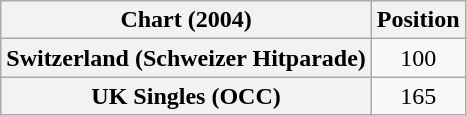<table class="wikitable sortable plainrowheaders" style="text-align:center">
<tr>
<th scope="col">Chart (2004)</th>
<th scope="col">Position</th>
</tr>
<tr>
<th scope="row">Switzerland (Schweizer Hitparade)</th>
<td>100</td>
</tr>
<tr>
<th scope="row">UK Singles (OCC)</th>
<td>165</td>
</tr>
</table>
